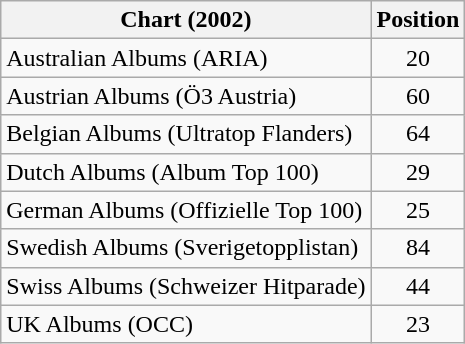<table class="wikitable sortable">
<tr>
<th>Chart (2002)</th>
<th>Position</th>
</tr>
<tr>
<td>Australian Albums (ARIA)</td>
<td style="text-align:center;">20</td>
</tr>
<tr>
<td>Austrian Albums (Ö3 Austria)</td>
<td style="text-align:center;">60</td>
</tr>
<tr>
<td>Belgian Albums (Ultratop Flanders)</td>
<td style="text-align:center;">64</td>
</tr>
<tr>
<td>Dutch Albums (Album Top 100)</td>
<td style="text-align:center;">29</td>
</tr>
<tr>
<td>German Albums (Offizielle Top 100)</td>
<td style="text-align:center;">25</td>
</tr>
<tr>
<td>Swedish Albums (Sverigetopplistan)</td>
<td style="text-align:center;">84</td>
</tr>
<tr>
<td>Swiss Albums (Schweizer Hitparade)</td>
<td style="text-align:center;">44</td>
</tr>
<tr>
<td>UK Albums (OCC)</td>
<td style="text-align:center;">23</td>
</tr>
</table>
